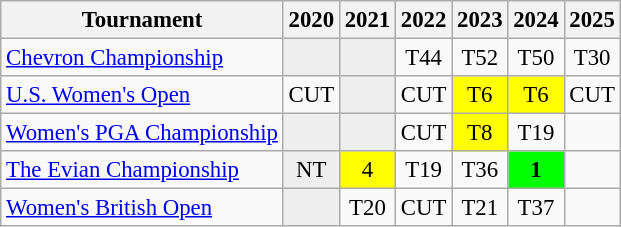<table class="wikitable" style="font-size:95%;text-align:center;">
<tr>
<th>Tournament</th>
<th>2020</th>
<th>2021</th>
<th>2022</th>
<th>2023</th>
<th>2024</th>
<th>2025</th>
</tr>
<tr>
<td align=left><a href='#'>Chevron Championship</a></td>
<td style="background:#eeeeee;"></td>
<td style="background:#eeeeee;"></td>
<td>T44</td>
<td>T52</td>
<td>T50</td>
<td>T30</td>
</tr>
<tr>
<td align=left><a href='#'>U.S. Women's Open</a></td>
<td>CUT</td>
<td style="background:#eeeeee;"></td>
<td>CUT</td>
<td style="background:yellow;">T6</td>
<td style="background:yellow;">T6</td>
<td>CUT</td>
</tr>
<tr>
<td align=left><a href='#'>Women's PGA Championship</a></td>
<td style="background:#eeeeee;"></td>
<td style="background:#eeeeee;"></td>
<td>CUT</td>
<td style="background:yellow;">T8</td>
<td>T19</td>
<td></td>
</tr>
<tr>
<td align=left><a href='#'>The Evian Championship</a></td>
<td style="background:#eeeeee;">NT</td>
<td style="background:yellow;">4</td>
<td>T19</td>
<td>T36</td>
<td style="background:lime;"><strong>1</strong></td>
<td></td>
</tr>
<tr>
<td align=left><a href='#'>Women's British Open</a></td>
<td style="background:#eeeeee;"></td>
<td>T20</td>
<td>CUT</td>
<td>T21</td>
<td>T37</td>
<td></td>
</tr>
</table>
